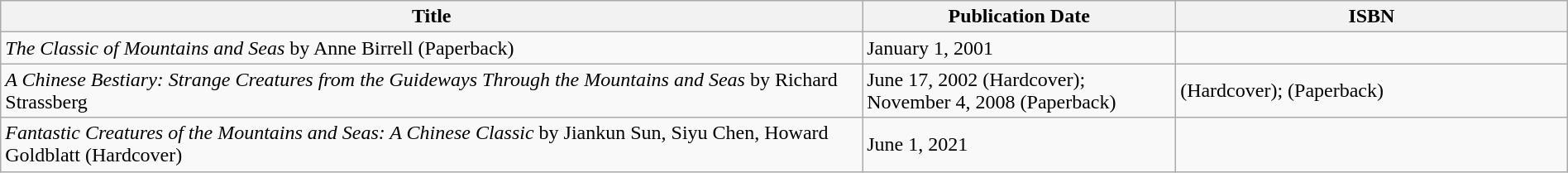<table class="wikitable" style="text-align:left;" width="100%">
<tr>
<th width=55%>Title</th>
<th width=20%>Publication Date</th>
<th width=25%>ISBN</th>
</tr>
<tr>
<td><em>The Classic of Mountains and Seas</em> by Anne Birrell (Paperback)</td>
<td>January 1, 2001</td>
<td></td>
</tr>
<tr>
<td><em>A Chinese Bestiary: Strange Creatures from the Guideways Through the Mountains and Seas</em> by Richard Strassberg</td>
<td>June 17, 2002 (Hardcover); November 4, 2008 (Paperback)</td>
<td> (Hardcover);  (Paperback)</td>
</tr>
<tr>
<td><em>Fantastic Creatures of the Mountains and Seas: A Chinese Classic</em> by Jiankun Sun, Siyu Chen, Howard Goldblatt (Hardcover)</td>
<td>June 1, 2021</td>
<td></td>
</tr>
</table>
